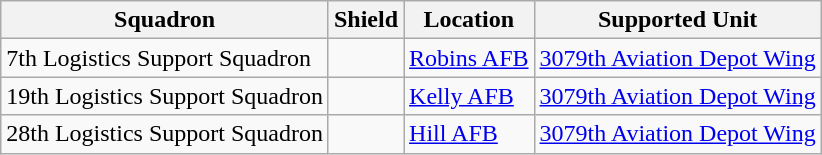<table class="wikitable">
<tr>
<th>Squadron</th>
<th>Shield</th>
<th>Location</th>
<th>Supported Unit</th>
</tr>
<tr>
<td>7th Logistics Support Squadron</td>
<td></td>
<td><a href='#'>Robins AFB</a></td>
<td><a href='#'>3079th Aviation Depot Wing</a></td>
</tr>
<tr>
<td>19th Logistics Support Squadron</td>
<td></td>
<td><a href='#'>Kelly AFB</a></td>
<td><a href='#'>3079th Aviation Depot Wing</a></td>
</tr>
<tr>
<td>28th Logistics Support Squadron</td>
<td></td>
<td><a href='#'>Hill AFB</a></td>
<td><a href='#'>3079th Aviation Depot Wing</a></td>
</tr>
</table>
